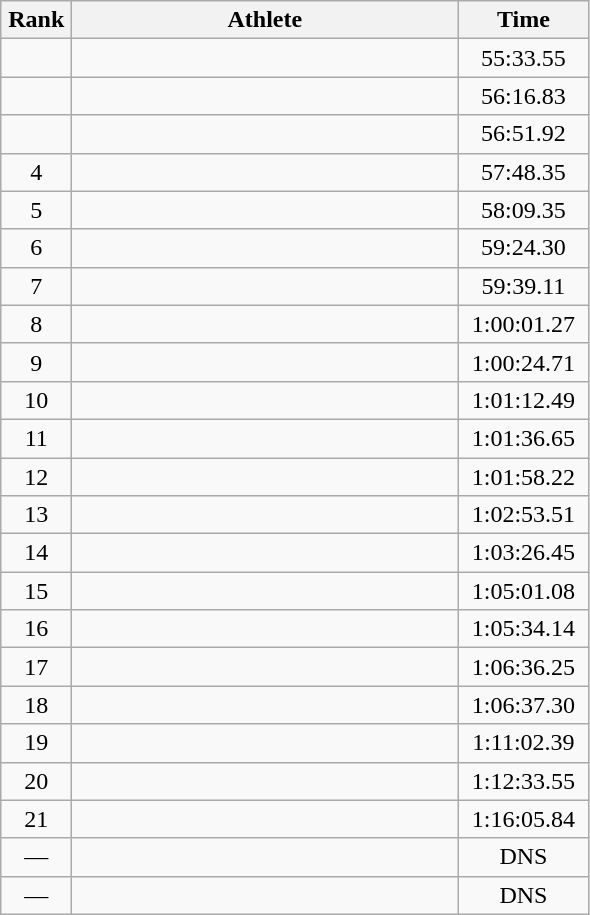<table class=wikitable style="text-align:center">
<tr>
<th width=40>Rank</th>
<th width=250>Athlete</th>
<th width=80>Time</th>
</tr>
<tr>
<td></td>
<td align=left></td>
<td>55:33.55</td>
</tr>
<tr>
<td></td>
<td align=left></td>
<td>56:16.83</td>
</tr>
<tr>
<td></td>
<td align=left></td>
<td>56:51.92</td>
</tr>
<tr>
<td>4</td>
<td align=left></td>
<td>57:48.35</td>
</tr>
<tr>
<td>5</td>
<td align=left></td>
<td>58:09.35</td>
</tr>
<tr>
<td>6</td>
<td align=left></td>
<td>59:24.30</td>
</tr>
<tr>
<td>7</td>
<td align=left></td>
<td>59:39.11</td>
</tr>
<tr>
<td>8</td>
<td align=left></td>
<td>1:00:01.27</td>
</tr>
<tr>
<td>9</td>
<td align=left></td>
<td>1:00:24.71</td>
</tr>
<tr>
<td>10</td>
<td align=left></td>
<td>1:01:12.49</td>
</tr>
<tr>
<td>11</td>
<td align=left></td>
<td>1:01:36.65</td>
</tr>
<tr>
<td>12</td>
<td align=left></td>
<td>1:01:58.22</td>
</tr>
<tr>
<td>13</td>
<td align=left></td>
<td>1:02:53.51</td>
</tr>
<tr>
<td>14</td>
<td align=left></td>
<td>1:03:26.45</td>
</tr>
<tr>
<td>15</td>
<td align=left></td>
<td>1:05:01.08</td>
</tr>
<tr>
<td>16</td>
<td align=left></td>
<td>1:05:34.14</td>
</tr>
<tr>
<td>17</td>
<td align=left></td>
<td>1:06:36.25</td>
</tr>
<tr>
<td>18</td>
<td align=left></td>
<td>1:06:37.30</td>
</tr>
<tr>
<td>19</td>
<td align=left></td>
<td>1:11:02.39</td>
</tr>
<tr>
<td>20</td>
<td align=left></td>
<td>1:12:33.55</td>
</tr>
<tr>
<td>21</td>
<td align=left></td>
<td>1:16:05.84</td>
</tr>
<tr>
<td>—</td>
<td align=left></td>
<td>DNS</td>
</tr>
<tr>
<td>—</td>
<td align=left></td>
<td>DNS</td>
</tr>
</table>
